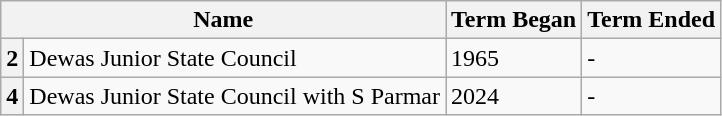<table class="wikitable">
<tr>
<th colspan="2">Name</th>
<th>Term Began</th>
<th>Term Ended</th>
</tr>
<tr>
<th>2</th>
<td>Dewas Junior State Council</td>
<td>1965</td>
<td>-</td>
</tr>
<tr>
<th>4</th>
<td>Dewas Junior State Council with S Parmar</td>
<td>2024</td>
<td>-</td>
</tr>
</table>
